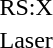<table>
<tr>
<td>RS:X<br></td>
<td></td>
<td></td>
<td></td>
</tr>
<tr>
<td>Laser<br></td>
<td></td>
<td></td>
<td></td>
</tr>
</table>
